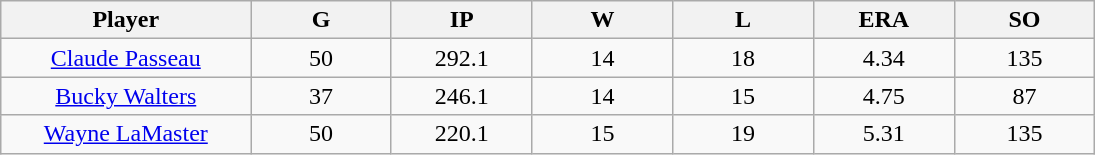<table class="wikitable sortable">
<tr>
<th bgcolor="#DDDDFF" width="16%">Player</th>
<th bgcolor="#DDDDFF" width="9%">G</th>
<th bgcolor="#DDDDFF" width="9%">IP</th>
<th bgcolor="#DDDDFF" width="9%">W</th>
<th bgcolor="#DDDDFF" width="9%">L</th>
<th bgcolor="#DDDDFF" width="9%">ERA</th>
<th bgcolor="#DDDDFF" width="9%">SO</th>
</tr>
<tr align="center">
<td><a href='#'>Claude Passeau</a></td>
<td>50</td>
<td>292.1</td>
<td>14</td>
<td>18</td>
<td>4.34</td>
<td>135</td>
</tr>
<tr align=center>
<td><a href='#'>Bucky Walters</a></td>
<td>37</td>
<td>246.1</td>
<td>14</td>
<td>15</td>
<td>4.75</td>
<td>87</td>
</tr>
<tr align=center>
<td><a href='#'>Wayne LaMaster</a></td>
<td>50</td>
<td>220.1</td>
<td>15</td>
<td>19</td>
<td>5.31</td>
<td>135</td>
</tr>
</table>
